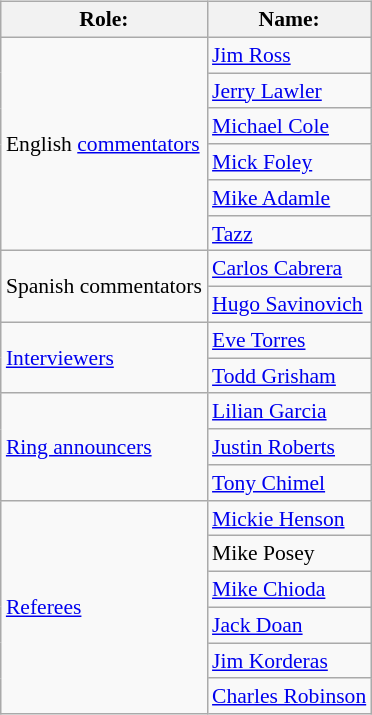<table class=wikitable style="font-size:90%; margin: 0.5em 0 0.5em 1em; float: right; clear: right;">
<tr>
<th>Role:</th>
<th>Name:</th>
</tr>
<tr>
<td rowspan=6>English <a href='#'>commentators</a></td>
<td><a href='#'>Jim Ross</a> </td>
</tr>
<tr>
<td><a href='#'>Jerry Lawler</a> </td>
</tr>
<tr>
<td><a href='#'>Michael Cole</a> </td>
</tr>
<tr>
<td><a href='#'>Mick Foley</a> </td>
</tr>
<tr>
<td><a href='#'>Mike Adamle</a> </td>
</tr>
<tr>
<td><a href='#'>Tazz</a> </td>
</tr>
<tr>
<td rowspan=2>Spanish commentators</td>
<td><a href='#'>Carlos Cabrera</a></td>
</tr>
<tr>
<td><a href='#'>Hugo Savinovich</a></td>
</tr>
<tr>
<td rowspan=2><a href='#'>Interviewers</a></td>
<td><a href='#'>Eve Torres</a></td>
</tr>
<tr>
<td><a href='#'>Todd Grisham</a></td>
</tr>
<tr>
<td rowspan=3><a href='#'>Ring announcers</a></td>
<td><a href='#'>Lilian Garcia</a> </td>
</tr>
<tr>
<td><a href='#'>Justin Roberts</a> </td>
</tr>
<tr>
<td><a href='#'>Tony Chimel</a> </td>
</tr>
<tr>
<td rowspan=6><a href='#'>Referees</a></td>
<td><a href='#'>Mickie Henson</a> </td>
</tr>
<tr>
<td>Mike Posey </td>
</tr>
<tr>
<td><a href='#'>Mike Chioda</a> </td>
</tr>
<tr>
<td><a href='#'>Jack Doan</a> </td>
</tr>
<tr>
<td><a href='#'>Jim Korderas</a> </td>
</tr>
<tr>
<td><a href='#'>Charles Robinson</a> </td>
</tr>
</table>
